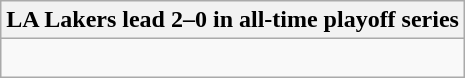<table class="wikitable collapsible collapsed">
<tr>
<th>LA Lakers lead 2–0 in all-time playoff series</th>
</tr>
<tr>
<td><br>
</td>
</tr>
</table>
